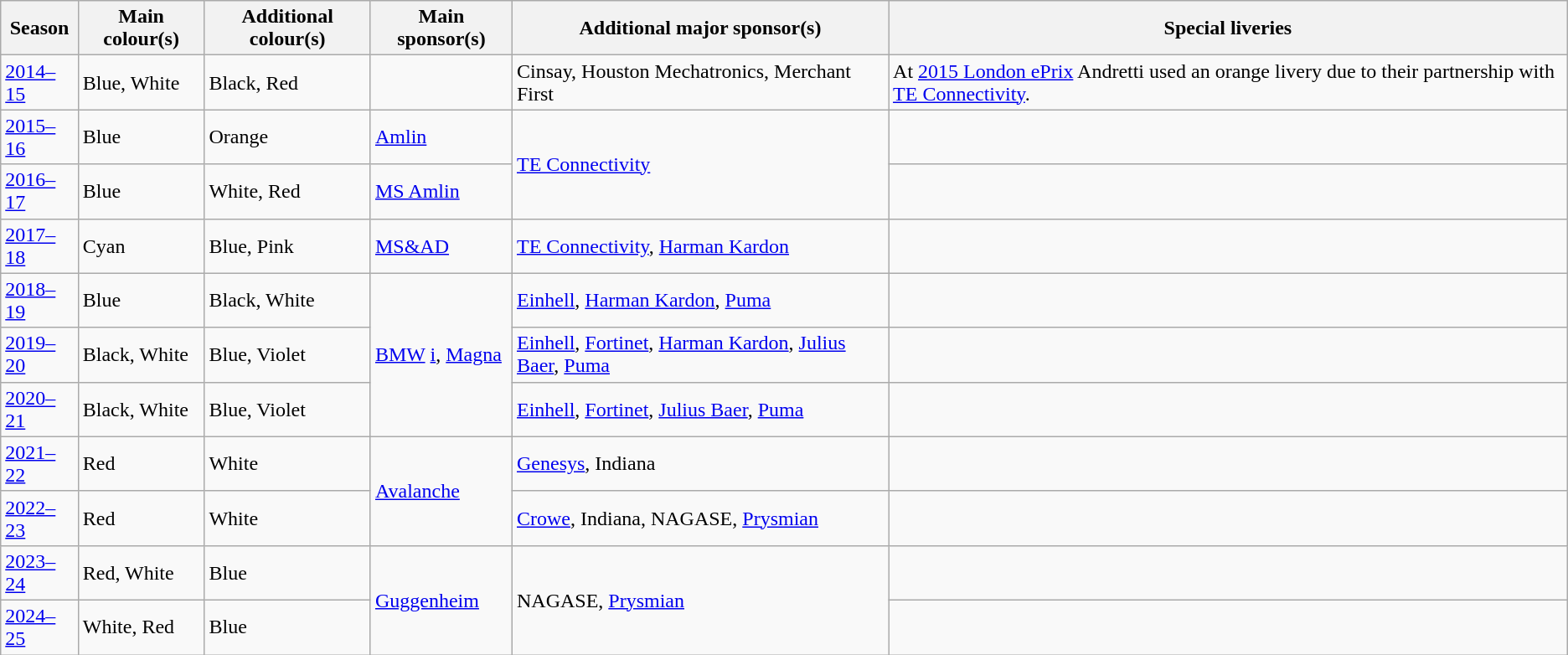<table class="wikitable">
<tr>
<th>Season</th>
<th>Main colour(s)</th>
<th>Additional colour(s)</th>
<th>Main sponsor(s)</th>
<th>Additional major sponsor(s)</th>
<th>Special liveries</th>
</tr>
<tr>
<td><a href='#'>2014–15</a></td>
<td>Blue, White</td>
<td>Black, Red</td>
<td></td>
<td>Cinsay, Houston Mechatronics, Merchant First</td>
<td>At <a href='#'>2015 London ePrix</a> Andretti used an orange livery due to their partnership with <a href='#'>TE Connectivity</a>.</td>
</tr>
<tr>
<td><a href='#'>2015–16</a></td>
<td>Blue</td>
<td>Orange</td>
<td><a href='#'>Amlin</a></td>
<td rowspan="2"><a href='#'>TE Connectivity</a></td>
<td></td>
</tr>
<tr>
<td><a href='#'>2016–17</a></td>
<td>Blue</td>
<td>White, Red</td>
<td><a href='#'>MS Amlin</a></td>
<td></td>
</tr>
<tr>
<td><a href='#'>2017–18</a></td>
<td>Cyan</td>
<td>Blue, Pink</td>
<td><a href='#'>MS&AD</a></td>
<td><a href='#'>TE Connectivity</a>, <a href='#'>Harman Kardon</a></td>
<td></td>
</tr>
<tr>
<td><a href='#'>2018–19</a></td>
<td>Blue</td>
<td>Black, White</td>
<td rowspan="3"><a href='#'>BMW</a> <a href='#'>i</a>, <a href='#'>Magna</a></td>
<td><a href='#'>Einhell</a>, <a href='#'>Harman Kardon</a>, <a href='#'>Puma</a></td>
<td></td>
</tr>
<tr>
<td><a href='#'>2019–20</a></td>
<td>Black, White</td>
<td>Blue, Violet</td>
<td><a href='#'>Einhell</a>, <a href='#'>Fortinet</a>, <a href='#'>Harman Kardon</a>, <a href='#'>Julius Baer</a>, <a href='#'>Puma</a></td>
<td></td>
</tr>
<tr>
<td><a href='#'>2020–21</a></td>
<td>Black, White</td>
<td>Blue, Violet</td>
<td><a href='#'>Einhell</a>, <a href='#'>Fortinet</a>, <a href='#'>Julius Baer</a>, <a href='#'>Puma</a></td>
<td></td>
</tr>
<tr>
<td><a href='#'>2021–22</a></td>
<td>Red</td>
<td>White</td>
<td rowspan="2"><a href='#'>Avalanche</a></td>
<td><a href='#'>Genesys</a>, Indiana</td>
<td></td>
</tr>
<tr>
<td><a href='#'>2022–23</a></td>
<td>Red</td>
<td>White</td>
<td><a href='#'>Crowe</a>, Indiana, NAGASE, <a href='#'>Prysmian</a></td>
<td></td>
</tr>
<tr>
<td><a href='#'>2023–24</a></td>
<td>Red, White</td>
<td>Blue</td>
<td rowspan="2"><a href='#'>Guggenheim</a></td>
<td rowspan="2">NAGASE, <a href='#'>Prysmian</a></td>
<td></td>
</tr>
<tr>
<td><a href='#'>2024–25</a></td>
<td>White, Red</td>
<td>Blue</td>
<td></td>
</tr>
</table>
